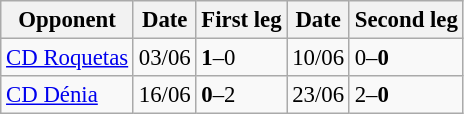<table class = "wikitable" style = "font-size: 95%">
<tr ->
<th>Opponent</th>
<th>Date</th>
<th>First leg</th>
<th>Date</th>
<th>Second leg</th>
</tr>
<tr ->
<td><a href='#'>CD Roquetas</a></td>
<td>03/06</td>
<td><strong>1</strong>–0</td>
<td>10/06</td>
<td>0–<strong>0</strong></td>
</tr>
<tr ->
<td><a href='#'>CD Dénia</a></td>
<td>16/06</td>
<td><strong>0</strong>–2</td>
<td>23/06</td>
<td>2–<strong>0</strong></td>
</tr>
</table>
